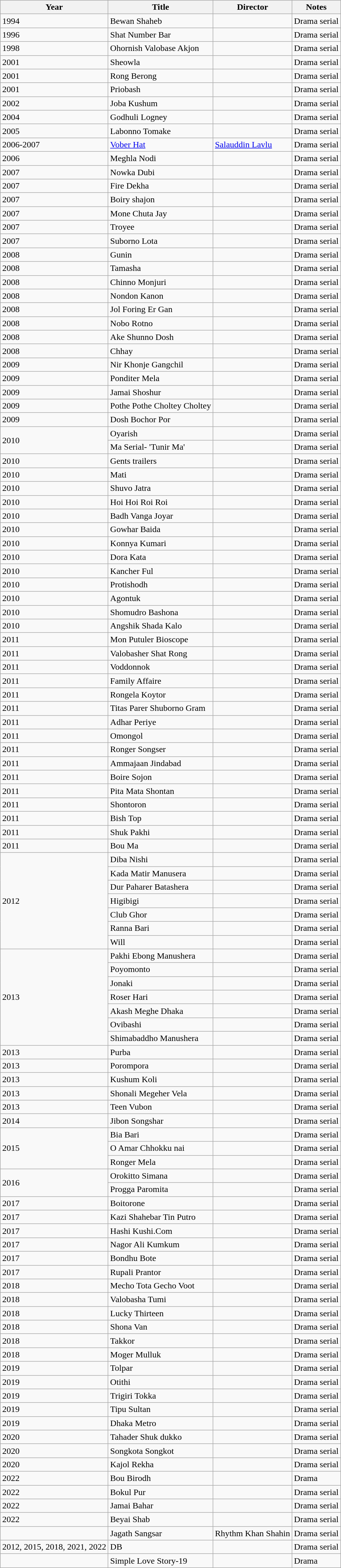<table class="wikitable sortable">
<tr>
<th>Year</th>
<th>Title</th>
<th>Director</th>
<th>Notes</th>
</tr>
<tr>
<td>1994</td>
<td>Bewan Shaheb</td>
<td></td>
<td>Drama serial</td>
</tr>
<tr>
<td>1996</td>
<td>Shat Number Bar</td>
<td></td>
<td>Drama serial</td>
</tr>
<tr>
<td>1998</td>
<td>Ohornish Valobase Akjon</td>
<td></td>
<td>Drama serial</td>
</tr>
<tr>
<td>2001</td>
<td>Sheowla</td>
<td></td>
<td>Drama serial</td>
</tr>
<tr>
<td>2001</td>
<td>Rong Berong</td>
<td></td>
<td>Drama serial</td>
</tr>
<tr>
<td>2001</td>
<td>Priobash</td>
<td></td>
<td>Drama serial</td>
</tr>
<tr>
<td>2002</td>
<td>Joba Kushum</td>
<td></td>
<td>Drama serial</td>
</tr>
<tr>
<td>2004</td>
<td>Godhuli Logney</td>
<td></td>
<td>Drama serial</td>
</tr>
<tr>
<td>2005</td>
<td>Labonno Tomake</td>
<td></td>
<td>Drama serial</td>
</tr>
<tr>
<td>2006-2007</td>
<td><a href='#'>Vober Hat</a></td>
<td><a href='#'>Salauddin Lavlu</a></td>
<td>Drama serial</td>
</tr>
<tr>
<td>2006</td>
<td>Meghla Nodi</td>
<td></td>
<td>Drama serial</td>
</tr>
<tr>
<td>2007</td>
<td>Nowka Dubi</td>
<td></td>
<td>Drama serial</td>
</tr>
<tr>
<td>2007</td>
<td>Fire Dekha</td>
<td></td>
<td>Drama serial</td>
</tr>
<tr>
<td>2007</td>
<td>Boiry shajon</td>
<td></td>
<td>Drama serial</td>
</tr>
<tr>
<td>2007</td>
<td>Mone Chuta Jay</td>
<td></td>
<td>Drama serial</td>
</tr>
<tr>
<td>2007</td>
<td>Troyee</td>
<td></td>
<td>Drama serial</td>
</tr>
<tr>
<td>2007</td>
<td>Suborno Lota</td>
<td></td>
<td>Drama serial</td>
</tr>
<tr>
<td>2008</td>
<td>Gunin</td>
<td></td>
<td>Drama serial</td>
</tr>
<tr>
<td>2008</td>
<td>Tamasha</td>
<td></td>
<td>Drama serial</td>
</tr>
<tr>
<td>2008</td>
<td>Chinno Monjuri</td>
<td></td>
<td>Drama serial</td>
</tr>
<tr>
<td>2008</td>
<td>Nondon Kanon</td>
<td></td>
<td>Drama serial</td>
</tr>
<tr>
<td>2008</td>
<td>Jol Foring Er Gan</td>
<td></td>
<td>Drama serial</td>
</tr>
<tr>
<td>2008</td>
<td>Nobo Rotno</td>
<td></td>
<td>Drama serial</td>
</tr>
<tr>
<td>2008</td>
<td>Ake Shunno Dosh</td>
<td></td>
<td>Drama serial</td>
</tr>
<tr>
<td>2008</td>
<td>Chhay</td>
<td></td>
<td>Drama serial</td>
</tr>
<tr>
<td>2009</td>
<td>Nir Khonje Gangchil</td>
<td></td>
<td>Drama serial</td>
</tr>
<tr>
<td>2009</td>
<td>Ponditer Mela</td>
<td></td>
<td>Drama serial</td>
</tr>
<tr>
<td>2009</td>
<td>Jamai Shoshur</td>
<td></td>
<td>Drama serial</td>
</tr>
<tr>
<td>2009</td>
<td>Pothe Pothe Choltey Choltey</td>
<td></td>
<td>Drama serial</td>
</tr>
<tr>
<td>2009</td>
<td>Dosh Bochor Por</td>
<td></td>
<td>Drama serial</td>
</tr>
<tr>
<td rowspan="2">2010</td>
<td>Oyarish</td>
<td></td>
<td>Drama serial</td>
</tr>
<tr>
<td>Ma Serial- 'Tunir Ma'</td>
<td></td>
<td>Drama serial</td>
</tr>
<tr>
<td>2010</td>
<td>Gents trailers</td>
<td></td>
<td>Drama serial</td>
</tr>
<tr>
<td>2010</td>
<td>Mati</td>
<td></td>
<td>Drama serial</td>
</tr>
<tr>
<td>2010</td>
<td>Shuvo Jatra</td>
<td></td>
<td>Drama serial</td>
</tr>
<tr>
<td>2010</td>
<td>Hoi Hoi Roi Roi</td>
<td></td>
<td>Drama serial</td>
</tr>
<tr>
<td>2010</td>
<td>Badh Vanga Joyar</td>
<td></td>
<td>Drama serial</td>
</tr>
<tr>
<td>2010</td>
<td>Gowhar Baida</td>
<td></td>
<td>Drama serial</td>
</tr>
<tr>
<td>2010</td>
<td>Konnya Kumari</td>
<td></td>
<td>Drama serial</td>
</tr>
<tr>
<td>2010</td>
<td>Dora Kata</td>
<td></td>
<td>Drama serial</td>
</tr>
<tr>
<td>2010</td>
<td>Kancher Ful</td>
<td></td>
<td>Drama serial</td>
</tr>
<tr>
<td>2010</td>
<td>Protishodh</td>
<td></td>
<td>Drama serial</td>
</tr>
<tr>
<td>2010</td>
<td>Agontuk</td>
<td></td>
<td>Drama serial</td>
</tr>
<tr>
<td>2010</td>
<td>Shomudro Bashona</td>
<td></td>
<td>Drama serial</td>
</tr>
<tr>
<td>2010</td>
<td>Angshik Shada Kalo</td>
<td></td>
<td>Drama serial</td>
</tr>
<tr>
<td>2011</td>
<td>Mon Putuler Bioscope</td>
<td></td>
<td>Drama serial</td>
</tr>
<tr>
<td>2011</td>
<td>Valobasher Shat Rong</td>
<td></td>
<td>Drama serial</td>
</tr>
<tr>
<td>2011</td>
<td>Voddonnok</td>
<td></td>
<td>Drama serial</td>
</tr>
<tr>
<td>2011</td>
<td>Family Affaire</td>
<td></td>
<td>Drama serial</td>
</tr>
<tr>
<td>2011</td>
<td>Rongela Koytor</td>
<td></td>
<td>Drama serial</td>
</tr>
<tr>
<td>2011</td>
<td>Titas Parer Shuborno Gram</td>
<td></td>
<td>Drama serial</td>
</tr>
<tr>
<td>2011</td>
<td>Adhar Periye</td>
<td></td>
<td>Drama serial</td>
</tr>
<tr>
<td>2011</td>
<td>Omongol</td>
<td></td>
<td>Drama serial</td>
</tr>
<tr>
<td>2011</td>
<td>Ronger Songser</td>
<td></td>
<td>Drama serial</td>
</tr>
<tr>
<td>2011</td>
<td>Ammajaan Jindabad</td>
<td></td>
<td>Drama serial</td>
</tr>
<tr>
<td>2011</td>
<td>Boire Sojon</td>
<td></td>
<td>Drama serial</td>
</tr>
<tr>
<td>2011</td>
<td>Pita Mata Shontan</td>
<td></td>
<td>Drama serial</td>
</tr>
<tr>
<td>2011</td>
<td>Shontoron</td>
<td></td>
<td>Drama serial</td>
</tr>
<tr>
<td>2011</td>
<td>Bish Top</td>
<td></td>
<td>Drama serial</td>
</tr>
<tr>
<td>2011</td>
<td>Shuk Pakhi</td>
<td></td>
<td>Drama serial</td>
</tr>
<tr>
<td>2011</td>
<td>Bou Ma</td>
<td></td>
<td>Drama serial</td>
</tr>
<tr>
<td rowspan="7">2012</td>
<td>Diba Nishi</td>
<td></td>
<td>Drama serial</td>
</tr>
<tr>
<td>Kada Matir Manusera</td>
<td></td>
<td>Drama serial</td>
</tr>
<tr>
<td>Dur Paharer Batashera</td>
<td></td>
<td>Drama serial</td>
</tr>
<tr>
<td>Higibigi</td>
<td></td>
<td>Drama serial</td>
</tr>
<tr>
<td>Club Ghor</td>
<td></td>
<td>Drama serial</td>
</tr>
<tr>
<td>Ranna Bari</td>
<td></td>
<td>Drama serial</td>
</tr>
<tr>
<td>Will</td>
<td></td>
<td>Drama serial</td>
</tr>
<tr>
<td rowspan="7">2013</td>
<td>Pakhi Ebong Manushera</td>
<td></td>
<td>Drama serial</td>
</tr>
<tr>
<td>Poyomonto</td>
<td></td>
<td>Drama serial</td>
</tr>
<tr>
<td>Jonaki</td>
<td></td>
<td>Drama serial</td>
</tr>
<tr>
<td>Roser Hari</td>
<td></td>
<td>Drama serial</td>
</tr>
<tr>
<td>Akash Meghe Dhaka</td>
<td></td>
<td>Drama serial</td>
</tr>
<tr>
<td>Ovibashi</td>
<td></td>
<td>Drama serial</td>
</tr>
<tr>
<td>Shimabaddho Manushera</td>
<td></td>
<td>Drama serial</td>
</tr>
<tr>
<td>2013</td>
<td>Purba</td>
<td></td>
<td>Drama serial</td>
</tr>
<tr>
<td>2013</td>
<td>Porompora</td>
<td></td>
<td>Drama serial</td>
</tr>
<tr>
<td>2013</td>
<td>Kushum Koli</td>
<td></td>
<td>Drama serial</td>
</tr>
<tr>
<td>2013</td>
<td>Shonali Megeher Vela</td>
<td></td>
<td>Drama serial</td>
</tr>
<tr>
<td>2013</td>
<td>Teen Vubon</td>
<td></td>
<td>Drama serial</td>
</tr>
<tr>
<td>2014</td>
<td>Jibon Songshar</td>
<td></td>
<td>Drama serial</td>
</tr>
<tr>
<td rowspan="3">2015</td>
<td>Bia Bari</td>
<td></td>
<td>Drama serial</td>
</tr>
<tr>
<td>O Amar Chhokku nai</td>
<td></td>
<td>Drama serial</td>
</tr>
<tr>
<td>Ronger Mela</td>
<td></td>
<td>Drama serial</td>
</tr>
<tr>
<td rowspan="2">2016</td>
<td>Orokitto Simana</td>
<td></td>
<td>Drama serial</td>
</tr>
<tr>
<td>Progga Paromita</td>
<td></td>
<td>Drama serial</td>
</tr>
<tr>
<td>2017</td>
<td>Boitorone</td>
<td></td>
<td>Drama serial</td>
</tr>
<tr>
<td>2017</td>
<td>Kazi Shahebar Tin Putro</td>
<td></td>
<td>Drama serial</td>
</tr>
<tr>
<td>2017</td>
<td>Hashi Kushi.Com</td>
<td></td>
<td>Drama serial</td>
</tr>
<tr>
<td>2017</td>
<td>Nagor Ali Kumkum</td>
<td></td>
<td>Drama serial</td>
</tr>
<tr>
<td>2017</td>
<td>Bondhu Bote</td>
<td></td>
<td>Drama serial</td>
</tr>
<tr>
<td>2017</td>
<td>Rupali Prantor</td>
<td></td>
<td>Drama serial</td>
</tr>
<tr>
<td>2018</td>
<td>Mecho Tota Gecho Voot</td>
<td></td>
<td>Drama serial</td>
</tr>
<tr>
<td>2018</td>
<td>Valobasha Tumi</td>
<td></td>
<td>Drama serial</td>
</tr>
<tr>
<td>2018</td>
<td>Lucky Thirteen</td>
<td></td>
<td>Drama serial</td>
</tr>
<tr>
<td>2018</td>
<td>Shona Van</td>
<td></td>
<td>Drama serial</td>
</tr>
<tr>
<td>2018</td>
<td>Takkor</td>
<td></td>
<td>Drama serial</td>
</tr>
<tr>
<td>2018</td>
<td>Moger Mulluk</td>
<td></td>
<td>Drama serial</td>
</tr>
<tr>
<td>2019</td>
<td>Tolpar</td>
<td></td>
<td>Drama serial</td>
</tr>
<tr>
<td>2019</td>
<td>Otithi</td>
<td></td>
<td>Drama serial</td>
</tr>
<tr>
<td>2019</td>
<td>Trigiri Tokka</td>
<td></td>
<td>Drama serial</td>
</tr>
<tr>
<td>2019</td>
<td>Tipu Sultan</td>
<td></td>
<td>Drama serial</td>
</tr>
<tr>
<td>2019</td>
<td>Dhaka Metro</td>
<td></td>
<td>Drama serial</td>
</tr>
<tr>
<td>2020</td>
<td>Tahader Shuk dukko</td>
<td></td>
<td>Drama serial</td>
</tr>
<tr>
<td>2020</td>
<td>Songkota Songkot</td>
<td></td>
<td>Drama serial</td>
</tr>
<tr>
<td>2020</td>
<td>Kajol Rekha</td>
<td></td>
<td>Drama serial</td>
</tr>
<tr>
<td>2022</td>
<td>Bou Birodh</td>
<td></td>
<td>Drama</td>
</tr>
<tr>
<td>2022</td>
<td>Bokul Pur</td>
<td></td>
<td>Drama serial</td>
</tr>
<tr>
<td>2022</td>
<td>Jamai Bahar</td>
<td></td>
<td>Drama serial</td>
</tr>
<tr>
<td>2022</td>
<td>Beyai Shab</td>
<td></td>
<td>Drama serial</td>
</tr>
<tr>
<td></td>
<td>Jagath Sangsar</td>
<td>Rhythm Khan Shahin</td>
<td>Drama serial</td>
</tr>
<tr>
<td>2012, 2015, 2018, 2021, 2022</td>
<td>DB</td>
<td></td>
<td>Drama serial</td>
</tr>
<tr>
<td></td>
<td>Simple Love Story-19</td>
<td></td>
<td>Drama</td>
</tr>
</table>
